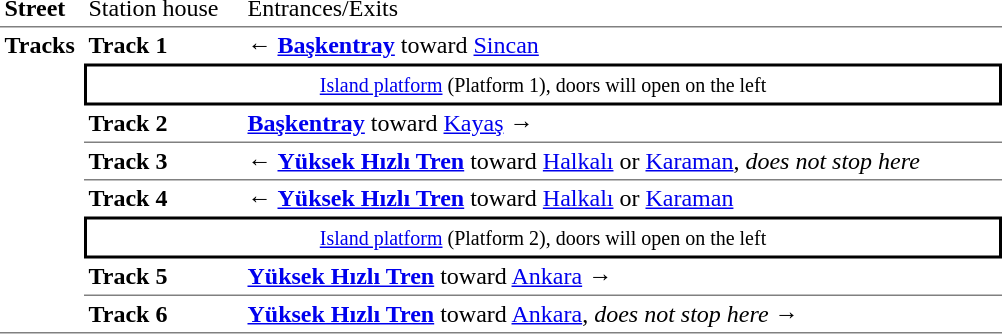<table cellspacing="0" cellpadding="3">
<tr>
<td style="border-bottom:solid 1px gray;vertical-align:top;" width=50><strong>Street</strong></td>
<td style="border-bottom:solid 1px gray;vertical-align:top;" width=100>Station house</td>
<td style="border-bottom:solid 1px gray;vertical-align:top;" width=500>Entrances/Exits</td>
</tr>
<tr>
<td style="border-bottom:solid 1px gray;vertical-align:top;" rowspan=9><strong>Tracks</strong></td>
</tr>
<tr>
<td><strong>Track 1</strong></td>
<td>← <strong><a href='#'><span>Başkentray</span></a></strong> toward <a href='#'>Sincan</a></td>
</tr>
<tr>
<td style="border-top:solid 2px black;border-right:solid 2px black;border-left:solid 2px black;border-bottom:solid 2px black;text-align:center;" colspan=2><small><a href='#'>Island platform</a> (Platform 1), doors will open on the left </small></td>
</tr>
<tr>
<td style="border-bottom:solid 1px gray;"><strong>Track 2</strong></td>
<td style="border-bottom:solid 1px gray;"><strong><a href='#'><span>Başkentray</span></a></strong> toward <a href='#'>Kayaş</a> →</td>
</tr>
<tr>
<td style="border-bottom:solid 1px gray;"><strong>Track 3</strong></td>
<td style="border-bottom:solid 1px gray;">← <strong><a href='#'><span>Yüksek Hızlı Tren</span></a></strong> toward <a href='#'>Halkalı</a> or <a href='#'>Karaman</a>, <em>does not stop here</em></td>
</tr>
<tr>
<td><strong>Track 4</strong></td>
<td>← <strong><a href='#'><span>Yüksek Hızlı Tren</span></a></strong> toward <a href='#'> Halkalı</a> or <a href='#'>Karaman</a></td>
</tr>
<tr>
<td style="border-top:solid 2px black;border-right:solid 2px black;border-left:solid 2px black;border-bottom:solid 2px black;text-align:center;" colspan=2><small><a href='#'>Island platform</a> (Platform 2), doors will open on the left </small></td>
</tr>
<tr>
<td style="border-bottom:solid 1px gray;"><strong>Track 5</strong></td>
<td style="border-bottom:solid 1px gray;"><strong><a href='#'><span>Yüksek Hızlı Tren</span></a></strong> toward <a href='#'>Ankara</a> →</td>
</tr>
<tr>
<td style="border-bottom:solid 1px gray;"><strong>Track 6</strong></td>
<td style="border-bottom:solid 1px gray;"><strong><a href='#'><span>Yüksek Hızlı Tren</span></a></strong> toward <a href='#'>Ankara</a>, <em>does not stop here</em> →</td>
</tr>
</table>
